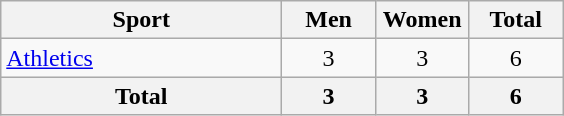<table class="wikitable sortable" style="text-align:center;">
<tr>
<th width=180>Sport</th>
<th width=55>Men</th>
<th width=55>Women</th>
<th width=55>Total</th>
</tr>
<tr>
<td align=left><a href='#'>Athletics</a></td>
<td>3</td>
<td>3</td>
<td>6</td>
</tr>
<tr>
<th>Total</th>
<th>3</th>
<th>3</th>
<th>6</th>
</tr>
</table>
